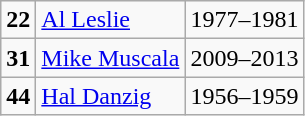<table class="wikitable">
<tr>
<td><strong>22</strong></td>
<td><a href='#'>Al Leslie</a></td>
<td>1977–1981</td>
</tr>
<tr>
<td><strong>31</strong></td>
<td><a href='#'>Mike Muscala</a></td>
<td>2009–2013</td>
</tr>
<tr>
<td><strong>44</strong></td>
<td><a href='#'>Hal Danzig</a></td>
<td>1956–1959</td>
</tr>
</table>
